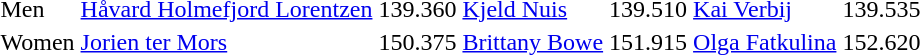<table>
<tr>
<td>Men<br></td>
<td><a href='#'>Håvard Holmefjord Lorentzen</a><br><small></small></td>
<td>139.360</td>
<td><a href='#'>Kjeld Nuis</a><br><small></small></td>
<td>139.510</td>
<td><a href='#'>Kai Verbij</a><br><small></small></td>
<td>139.535</td>
</tr>
<tr>
<td>Women<br></td>
<td><a href='#'>Jorien ter Mors</a><br><small></small></td>
<td>150.375</td>
<td><a href='#'>Brittany Bowe</a><br><small></small></td>
<td>151.915</td>
<td><a href='#'>Olga Fatkulina</a><br><small></small></td>
<td>152.620</td>
</tr>
</table>
